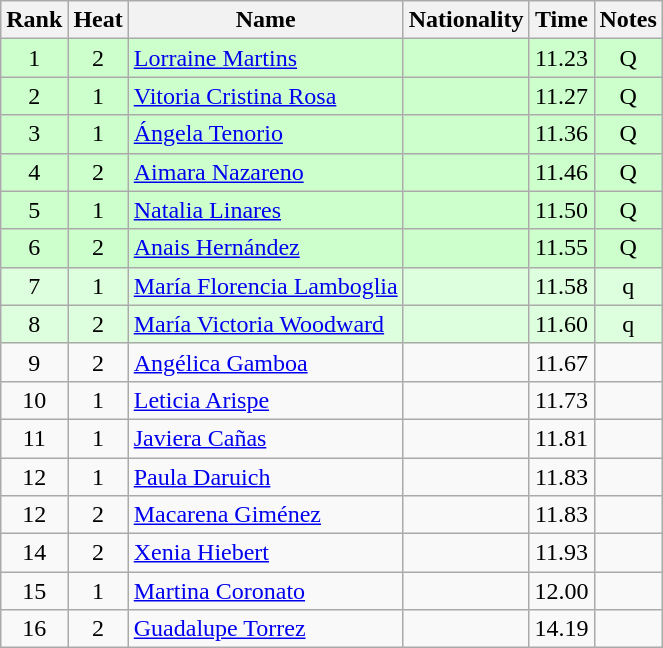<table class="wikitable sortable" style="text-align:center">
<tr>
<th>Rank</th>
<th>Heat</th>
<th>Name</th>
<th>Nationality</th>
<th>Time</th>
<th>Notes</th>
</tr>
<tr bgcolor=ccffcc>
<td>1</td>
<td>2</td>
<td align=left><a href='#'>Lorraine Martins</a></td>
<td align=left></td>
<td>11.23</td>
<td>Q</td>
</tr>
<tr bgcolor=ccffcc>
<td>2</td>
<td>1</td>
<td align=left><a href='#'>Vitoria Cristina Rosa</a></td>
<td align=left></td>
<td>11.27</td>
<td>Q</td>
</tr>
<tr bgcolor=ccffcc>
<td>3</td>
<td>1</td>
<td align=left><a href='#'>Ángela Tenorio</a></td>
<td align=left></td>
<td>11.36</td>
<td>Q</td>
</tr>
<tr bgcolor=ccffcc>
<td>4</td>
<td>2</td>
<td align=left><a href='#'>Aimara Nazareno</a></td>
<td align=left></td>
<td>11.46</td>
<td>Q</td>
</tr>
<tr bgcolor=ccffcc>
<td>5</td>
<td>1</td>
<td align=left><a href='#'>Natalia Linares</a></td>
<td align=left></td>
<td>11.50</td>
<td>Q</td>
</tr>
<tr bgcolor=ccffcc>
<td>6</td>
<td>2</td>
<td align=left><a href='#'>Anais Hernández</a></td>
<td align=left></td>
<td>11.55</td>
<td>Q</td>
</tr>
<tr bgcolor=ddffdd>
<td>7</td>
<td>1</td>
<td align=left><a href='#'>María Florencia Lamboglia</a></td>
<td align=left></td>
<td>11.58</td>
<td>q</td>
</tr>
<tr bgcolor=ddffdd>
<td>8</td>
<td>2</td>
<td align=left><a href='#'>María Victoria Woodward</a></td>
<td align=left></td>
<td>11.60</td>
<td>q</td>
</tr>
<tr>
<td>9</td>
<td>2</td>
<td align=left><a href='#'>Angélica Gamboa</a></td>
<td align=left></td>
<td>11.67</td>
<td></td>
</tr>
<tr>
<td>10</td>
<td>1</td>
<td align=left><a href='#'>Leticia Arispe</a></td>
<td align=left></td>
<td>11.73</td>
<td></td>
</tr>
<tr>
<td>11</td>
<td>1</td>
<td align=left><a href='#'>Javiera Cañas</a></td>
<td align=left></td>
<td>11.81</td>
<td></td>
</tr>
<tr>
<td>12</td>
<td>1</td>
<td align=left><a href='#'>Paula Daruich</a></td>
<td align=left></td>
<td>11.83</td>
<td></td>
</tr>
<tr>
<td>12</td>
<td>2</td>
<td align=left><a href='#'>Macarena Giménez</a></td>
<td align=left></td>
<td>11.83</td>
<td></td>
</tr>
<tr>
<td>14</td>
<td>2</td>
<td align=left><a href='#'>Xenia Hiebert</a></td>
<td align=left></td>
<td>11.93</td>
<td></td>
</tr>
<tr>
<td>15</td>
<td>1</td>
<td align=left><a href='#'>Martina Coronato</a></td>
<td align=left></td>
<td>12.00</td>
<td></td>
</tr>
<tr>
<td>16</td>
<td>2</td>
<td align=left><a href='#'>Guadalupe Torrez</a></td>
<td align=left></td>
<td>14.19</td>
<td></td>
</tr>
</table>
